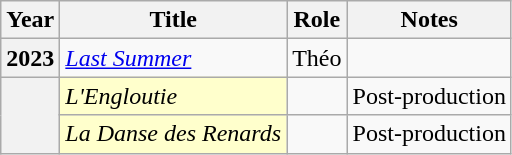<table class="wikitable plainrowheaders sortable"  style=font-size:100%>
<tr>
<th scope="col">Year</th>
<th scope="col">Title</th>
<th scope="col">Role</th>
<th class="unsortable">Notes</th>
</tr>
<tr>
<th scope=row>2023</th>
<td scope="row"><em><a href='#'>Last Summer</a></em></td>
<td>Théo</td>
<td></td>
</tr>
<tr>
<th rowspan="2" scope="row"></th>
<td style="background:#FFFFCC;"><em>L'Engloutie</em> </td>
<td></td>
<td>Post-production</td>
</tr>
<tr>
<td style="background:#FFFFCC;"><em>La Danse des Renards</em> </td>
<td></td>
<td>Post-production</td>
</tr>
</table>
